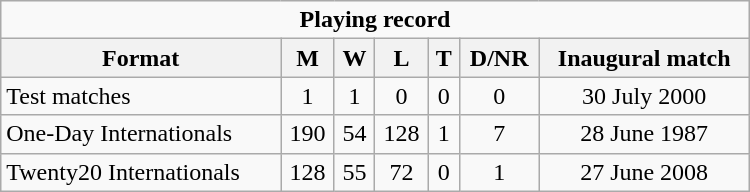<table class="wikitable" style="text-align: center; width: 500px;">
<tr>
<td colspan="7" style="text-align:center;"><strong>Playing record</strong></td>
</tr>
<tr>
<th>Format</th>
<th>M</th>
<th>W</th>
<th>L</th>
<th>T</th>
<th>D/NR</th>
<th>Inaugural match</th>
</tr>
<tr>
<td style="text-align:left;">Test matches</td>
<td>1</td>
<td>1</td>
<td>0</td>
<td>0</td>
<td>0</td>
<td>30 July 2000</td>
</tr>
<tr>
<td style="text-align:left;">One-Day Internationals</td>
<td>190</td>
<td>54</td>
<td>128</td>
<td>1</td>
<td>7</td>
<td>28 June 1987</td>
</tr>
<tr>
<td style="text-align:left;">Twenty20 Internationals</td>
<td>128</td>
<td>55</td>
<td>72</td>
<td>0</td>
<td>1</td>
<td>27 June 2008</td>
</tr>
</table>
